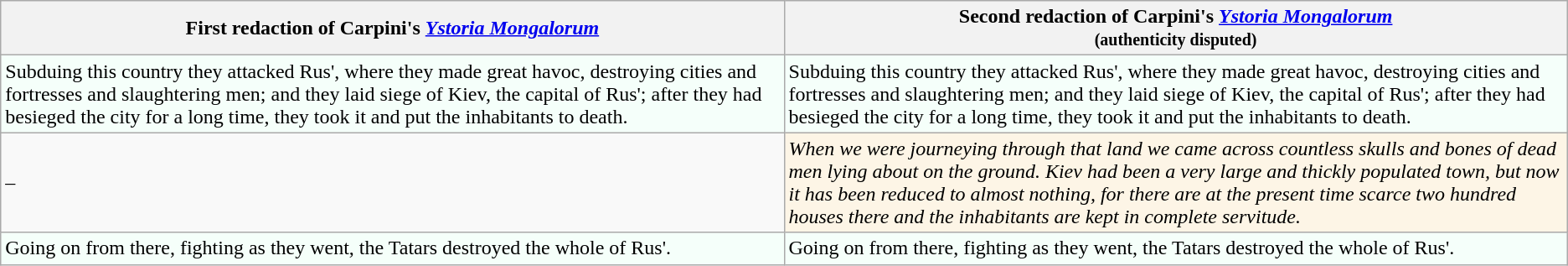<table class="wikitable">
<tr>
<th width="50%">First redaction of Carpini's <em><a href='#'>Ystoria Mongalorum</a></em></th>
<th width="50%">Second redaction of Carpini's <em><a href='#'>Ystoria Mongalorum</a></em><br><small>(authenticity disputed)</small></th>
</tr>
<tr valign="top" style="background-color:MintCream;">
<td>Subduing this country they attacked Rus', where they made great havoc, destroying cities and fortresses and slaughtering men; and they laid siege of Kiev, the capital of Rus'; after they had besieged the city for a long time, they took it and put the inhabitants to death.</td>
<td>Subduing this country they attacked Rus', where they made great havoc, destroying cities and fortresses and slaughtering men; and they laid siege of Kiev, the capital of Rus'; after they had besieged the city for a long time, they took it and put the inhabitants to death.</td>
</tr>
<tr>
<td>–</td>
<td style="background-color:OldLace;"><em>When we were journeying through that land we came across countless skulls and bones of dead men lying about on the ground. Kiev had been a very large and thickly populated town, but now it has been reduced to almost nothing, for there are at the present time scarce two hundred houses there and the inhabitants are kept in complete servitude.</em></td>
</tr>
<tr valign="top" style="background-color:MintCream;">
<td>Going on from there, fighting as they went, the Tatars destroyed the whole of Rus'.</td>
<td>Going on from there, fighting as they went, the Tatars destroyed the whole of Rus'.</td>
</tr>
</table>
